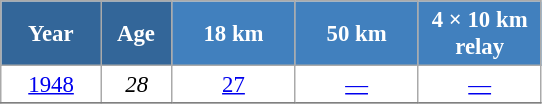<table class="wikitable" style="font-size:95%; text-align:center; border:grey solid 1px; border-collapse:collapse; background:#ffffff;">
<tr>
<th style="background-color:#369; color:white; width:60px;"> Year </th>
<th style="background-color:#369; color:white; width:40px;"> Age </th>
<th style="background-color:#4180be; color:white; width:75px;"> 18 km </th>
<th style="background-color:#4180be; color:white; width:75px;"> 50 km </th>
<th style="background-color:#4180be; color:white; width:75px;"> 4 × 10 km <br> relay </th>
</tr>
<tr>
<td><a href='#'>1948</a></td>
<td><em>28</em></td>
<td><a href='#'>27</a></td>
<td><a href='#'>—</a></td>
<td><a href='#'>—</a></td>
</tr>
<tr>
</tr>
</table>
